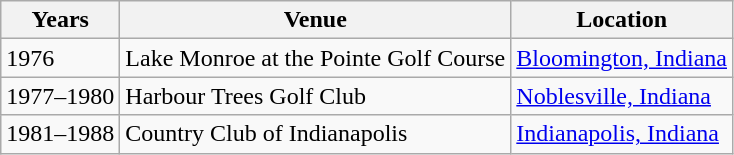<table class=wikitable>
<tr>
<th>Years</th>
<th>Venue</th>
<th>Location</th>
</tr>
<tr>
<td>1976</td>
<td>Lake Monroe at the Pointe Golf Course</td>
<td><a href='#'>Bloomington, Indiana</a></td>
</tr>
<tr>
<td>1977–1980</td>
<td>Harbour Trees Golf Club</td>
<td><a href='#'>Noblesville, Indiana</a></td>
</tr>
<tr>
<td>1981–1988</td>
<td>Country Club of Indianapolis</td>
<td><a href='#'>Indianapolis, Indiana</a></td>
</tr>
</table>
